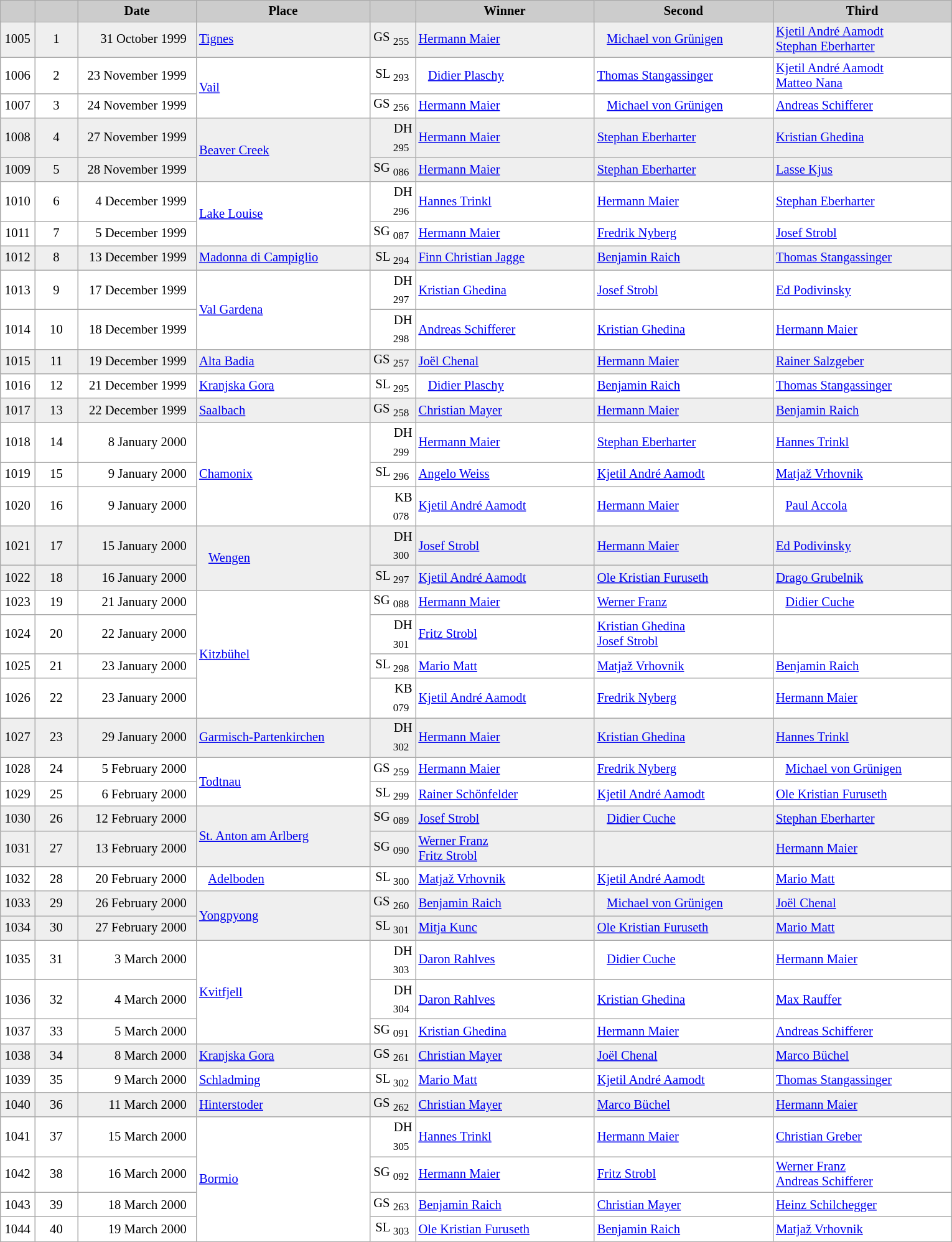<table class="wikitable plainrowheaders" style="background:#fff; font-size:86%; line-height:16px; border:grey solid 1px; border-collapse:collapse;">
<tr style="background:#ccc; text-align:center;">
<td align="center" width="30"></td>
<td align="center" width="40"></td>
<td align="center" width="120"><strong>Date</strong></td>
<td align="center" width="180"><strong>Place</strong></td>
<td align="center" width="42"></td>
<td align="center" width="185"><strong>Winner</strong></td>
<td align="center" width="185"><strong>Second</strong></td>
<td align="center" width="185"><strong>Third</strong></td>
</tr>
<tr bgcolor="#EFEFEF">
<td align=center>1005</td>
<td align=center>1</td>
<td align=right>31 October 1999  </td>
<td> <a href='#'>Tignes</a></td>
<td align=right>GS <sub>255</sub> </td>
<td> <a href='#'>Hermann Maier</a></td>
<td>   <a href='#'>Michael von Grünigen</a></td>
<td> <a href='#'>Kjetil André Aamodt</a><br> <a href='#'>Stephan Eberharter</a></td>
</tr>
<tr>
<td align=center>1006</td>
<td align=center>2</td>
<td align=right>23 November 1999  </td>
<td rowspan=2> <a href='#'>Vail</a></td>
<td align=right>SL <sub>293</sub> </td>
<td>   <a href='#'>Didier Plaschy</a></td>
<td> <a href='#'>Thomas Stangassinger</a></td>
<td> <a href='#'>Kjetil André Aamodt</a><br> <a href='#'>Matteo Nana</a></td>
</tr>
<tr>
<td align=center>1007</td>
<td align=center>3</td>
<td align=right>24 November 1999  </td>
<td align=right>GS <sub>256</sub> </td>
<td> <a href='#'>Hermann Maier</a></td>
<td>   <a href='#'>Michael von Grünigen</a></td>
<td> <a href='#'>Andreas Schifferer</a></td>
</tr>
<tr bgcolor="#EFEFEF">
<td align=center>1008</td>
<td align=center>4</td>
<td align=right>27 November 1999  </td>
<td rowspan=2> <a href='#'>Beaver Creek</a></td>
<td align=right>DH <sub>295</sub> </td>
<td> <a href='#'>Hermann Maier</a></td>
<td> <a href='#'>Stephan Eberharter</a></td>
<td> <a href='#'>Kristian Ghedina</a></td>
</tr>
<tr bgcolor="#EFEFEF">
<td align=center>1009</td>
<td align=center>5</td>
<td align=right>28 November 1999  </td>
<td align=right>SG <sub>086</sub> </td>
<td> <a href='#'>Hermann Maier</a></td>
<td> <a href='#'>Stephan Eberharter</a></td>
<td> <a href='#'>Lasse Kjus</a></td>
</tr>
<tr>
<td align=center>1010</td>
<td align=center>6</td>
<td align=right>4 December 1999  </td>
<td rowspan=2> <a href='#'>Lake Louise</a></td>
<td align=right>DH <sub>296</sub> </td>
<td> <a href='#'>Hannes Trinkl</a></td>
<td> <a href='#'>Hermann Maier</a></td>
<td> <a href='#'>Stephan Eberharter</a></td>
</tr>
<tr>
<td align=center>1011</td>
<td align=center>7</td>
<td align=right>5 December 1999  </td>
<td align=right>SG <sub>087</sub> </td>
<td> <a href='#'>Hermann Maier</a></td>
<td> <a href='#'>Fredrik Nyberg</a></td>
<td> <a href='#'>Josef Strobl</a></td>
</tr>
<tr bgcolor="#EFEFEF">
<td align=center>1012</td>
<td align=center>8</td>
<td align=right>13 December 1999  </td>
<td> <a href='#'>Madonna di Campiglio</a></td>
<td align=right>SL <sub>294</sub> </td>
<td> <a href='#'>Finn Christian Jagge</a></td>
<td> <a href='#'>Benjamin Raich</a></td>
<td> <a href='#'>Thomas Stangassinger</a></td>
</tr>
<tr>
<td align=center>1013</td>
<td align=center>9</td>
<td align=right>17 December 1999  </td>
<td rowspan=2> <a href='#'>Val Gardena</a></td>
<td align=right>DH <sub>297</sub> </td>
<td> <a href='#'>Kristian Ghedina</a></td>
<td> <a href='#'>Josef Strobl</a></td>
<td> <a href='#'>Ed Podivinsky</a></td>
</tr>
<tr>
<td align=center>1014</td>
<td align=center>10</td>
<td align=right>18 December 1999  </td>
<td align=right>DH <sub>298</sub> </td>
<td> <a href='#'>Andreas Schifferer</a></td>
<td> <a href='#'>Kristian Ghedina</a></td>
<td> <a href='#'>Hermann Maier</a></td>
</tr>
<tr bgcolor="#EFEFEF">
<td align=center>1015</td>
<td align=center>11</td>
<td align=right>19 December 1999  </td>
<td> <a href='#'>Alta Badia</a></td>
<td align=right>GS <sub>257</sub> </td>
<td> <a href='#'>Joël Chenal</a></td>
<td> <a href='#'>Hermann Maier</a></td>
<td> <a href='#'>Rainer Salzgeber</a></td>
</tr>
<tr>
<td align=center>1016</td>
<td align=center>12</td>
<td align=right>21 December 1999  </td>
<td> <a href='#'>Kranjska Gora</a></td>
<td align=right>SL <sub>295</sub> </td>
<td>   <a href='#'>Didier Plaschy</a></td>
<td> <a href='#'>Benjamin Raich</a></td>
<td> <a href='#'>Thomas Stangassinger</a></td>
</tr>
<tr bgcolor="#EFEFEF">
<td align=center>1017</td>
<td align=center>13</td>
<td align=right>22 December 1999  </td>
<td> <a href='#'>Saalbach</a></td>
<td align=right>GS <sub>258</sub> </td>
<td> <a href='#'>Christian Mayer</a></td>
<td> <a href='#'>Hermann Maier</a></td>
<td> <a href='#'>Benjamin Raich</a></td>
</tr>
<tr>
<td align=center>1018</td>
<td align=center>14</td>
<td align=right>8 January 2000  </td>
<td rowspan=3> <a href='#'>Chamonix</a></td>
<td align=right>DH <sub>299</sub> </td>
<td> <a href='#'>Hermann Maier</a></td>
<td> <a href='#'>Stephan Eberharter</a></td>
<td> <a href='#'>Hannes Trinkl</a></td>
</tr>
<tr>
<td align=center>1019</td>
<td align=center>15</td>
<td align=right>9 January 2000  </td>
<td align=right>SL <sub>296</sub> </td>
<td> <a href='#'>Angelo Weiss</a></td>
<td> <a href='#'>Kjetil André Aamodt</a></td>
<td> <a href='#'>Matjaž Vrhovnik</a></td>
</tr>
<tr>
<td align=center>1020</td>
<td align=center>16</td>
<td align=right>9 January 2000  </td>
<td align=right>KB <sub>078</sub> </td>
<td> <a href='#'>Kjetil André Aamodt</a></td>
<td> <a href='#'>Hermann Maier</a></td>
<td>   <a href='#'>Paul Accola</a></td>
</tr>
<tr bgcolor="#EFEFEF">
<td align=center>1021</td>
<td align=center>17</td>
<td align=right>15 January 2000  </td>
<td rowspan=2>   <a href='#'>Wengen</a></td>
<td align=right>DH <sub>300</sub> </td>
<td> <a href='#'>Josef Strobl</a></td>
<td> <a href='#'>Hermann Maier</a></td>
<td> <a href='#'>Ed Podivinsky</a></td>
</tr>
<tr bgcolor="#EFEFEF">
<td align=center>1022</td>
<td align=center>18</td>
<td align=right>16 January 2000  </td>
<td align=right>SL <sub>297</sub> </td>
<td> <a href='#'>Kjetil André Aamodt</a></td>
<td> <a href='#'>Ole Kristian Furuseth</a></td>
<td> <a href='#'>Drago Grubelnik</a></td>
</tr>
<tr>
<td align=center>1023</td>
<td align=center>19</td>
<td align=right>21 January 2000  </td>
<td rowspan=4> <a href='#'>Kitzbühel</a></td>
<td align=right>SG <sub>088</sub> </td>
<td> <a href='#'>Hermann Maier</a></td>
<td> <a href='#'>Werner Franz</a></td>
<td>   <a href='#'>Didier Cuche</a></td>
</tr>
<tr>
<td align=center>1024</td>
<td align=center>20</td>
<td align=right>22 January 2000  </td>
<td align=right>DH <sub>301</sub> </td>
<td> <a href='#'>Fritz Strobl</a></td>
<td> <a href='#'>Kristian Ghedina</a><br> <a href='#'>Josef Strobl</a></td>
<td></td>
</tr>
<tr>
<td align=center>1025</td>
<td align=center>21</td>
<td align=right>23 January 2000  </td>
<td align=right>SL <sub>298</sub> </td>
<td> <a href='#'>Mario Matt</a></td>
<td> <a href='#'>Matjaž Vrhovnik</a></td>
<td> <a href='#'>Benjamin Raich</a></td>
</tr>
<tr>
<td align=center>1026</td>
<td align=center>22</td>
<td align=right>23 January 2000  </td>
<td align=right>KB <sub>079</sub> </td>
<td> <a href='#'>Kjetil André Aamodt</a></td>
<td> <a href='#'>Fredrik Nyberg</a></td>
<td> <a href='#'>Hermann Maier</a></td>
</tr>
<tr bgcolor="#EFEFEF">
<td align=center>1027</td>
<td align=center>23</td>
<td align=right>29 January 2000  </td>
<td> <a href='#'>Garmisch-Partenkirchen</a></td>
<td align=right>DH <sub>302</sub> </td>
<td> <a href='#'>Hermann Maier</a></td>
<td> <a href='#'>Kristian Ghedina</a></td>
<td> <a href='#'>Hannes Trinkl</a></td>
</tr>
<tr>
<td align=center>1028</td>
<td align=center>24</td>
<td align=right>5 February 2000  </td>
<td rowspan=2> <a href='#'>Todtnau</a></td>
<td align=right>GS <sub>259</sub> </td>
<td> <a href='#'>Hermann Maier</a></td>
<td> <a href='#'>Fredrik Nyberg</a></td>
<td>   <a href='#'>Michael von Grünigen</a></td>
</tr>
<tr>
<td align=center>1029</td>
<td align=center>25</td>
<td align=right>6 February 2000  </td>
<td align=right>SL <sub>299</sub> </td>
<td> <a href='#'>Rainer Schönfelder</a></td>
<td> <a href='#'>Kjetil André Aamodt</a></td>
<td> <a href='#'>Ole Kristian Furuseth</a></td>
</tr>
<tr bgcolor="#EFEFEF">
<td align=center>1030</td>
<td align=center>26</td>
<td align=right>12 February 2000  </td>
<td rowspan=2> <a href='#'>St. Anton am Arlberg</a></td>
<td align=right>SG <sub>089</sub> </td>
<td> <a href='#'>Josef Strobl</a></td>
<td>   <a href='#'>Didier Cuche</a></td>
<td> <a href='#'>Stephan Eberharter</a></td>
</tr>
<tr bgcolor="#EFEFEF">
<td align=center>1031</td>
<td align=center>27</td>
<td align=right>13 February 2000  </td>
<td align=right>SG <sub>090</sub> </td>
<td> <a href='#'>Werner Franz</a><br> <a href='#'>Fritz Strobl</a></td>
<td></td>
<td> <a href='#'>Hermann Maier</a></td>
</tr>
<tr>
<td align=center>1032</td>
<td align=center>28</td>
<td align=right>20 February 2000  </td>
<td>   <a href='#'>Adelboden</a></td>
<td align=right>SL <sub>300</sub> </td>
<td> <a href='#'>Matjaž Vrhovnik</a></td>
<td> <a href='#'>Kjetil André Aamodt</a></td>
<td> <a href='#'>Mario Matt</a></td>
</tr>
<tr bgcolor="#EFEFEF">
<td align=center>1033</td>
<td align=center>29</td>
<td align=right>26 February 2000  </td>
<td rowspan=2> <a href='#'>Yongpyong</a></td>
<td align=right>GS <sub>260</sub> </td>
<td> <a href='#'>Benjamin Raich</a></td>
<td>   <a href='#'>Michael von Grünigen</a></td>
<td> <a href='#'>Joël Chenal</a></td>
</tr>
<tr bgcolor="#EFEFEF">
<td align=center>1034</td>
<td align=center>30</td>
<td align=right>27 February 2000  </td>
<td align=right>SL <sub>301</sub> </td>
<td> <a href='#'>Mitja Kunc</a></td>
<td> <a href='#'>Ole Kristian Furuseth</a></td>
<td> <a href='#'>Mario Matt</a></td>
</tr>
<tr>
<td align=center>1035</td>
<td align=center>31</td>
<td align=right>3 March 2000  </td>
<td rowspan=3> <a href='#'>Kvitfjell</a></td>
<td align=right>DH <sub>303</sub> </td>
<td> <a href='#'>Daron Rahlves</a></td>
<td>   <a href='#'>Didier Cuche</a></td>
<td> <a href='#'>Hermann Maier</a></td>
</tr>
<tr>
<td align=center>1036</td>
<td align=center>32</td>
<td align=right>4 March 2000  </td>
<td align=right>DH <sub>304</sub> </td>
<td> <a href='#'>Daron Rahlves</a></td>
<td> <a href='#'>Kristian Ghedina</a></td>
<td> <a href='#'>Max Rauffer</a></td>
</tr>
<tr>
<td align=center>1037</td>
<td align=center>33</td>
<td align=right>5 March 2000  </td>
<td align=right>SG <sub>091</sub> </td>
<td> <a href='#'>Kristian Ghedina</a></td>
<td> <a href='#'>Hermann Maier</a></td>
<td> <a href='#'>Andreas Schifferer</a></td>
</tr>
<tr bgcolor="#EFEFEF">
<td align=center>1038</td>
<td align=center>34</td>
<td align=right>8 March 2000  </td>
<td> <a href='#'>Kranjska Gora</a></td>
<td align=right>GS <sub>261</sub> </td>
<td> <a href='#'>Christian Mayer</a></td>
<td> <a href='#'>Joël Chenal</a></td>
<td> <a href='#'>Marco Büchel</a></td>
</tr>
<tr>
<td align=center>1039</td>
<td align=center>35</td>
<td align=right>9 March 2000  </td>
<td> <a href='#'>Schladming</a></td>
<td align=right>SL <sub>302</sub> </td>
<td> <a href='#'>Mario Matt</a></td>
<td> <a href='#'>Kjetil André Aamodt</a></td>
<td> <a href='#'>Thomas Stangassinger</a></td>
</tr>
<tr bgcolor="#EFEFEF">
<td align=center>1040</td>
<td align=center>36</td>
<td align=right>11 March 2000  </td>
<td> <a href='#'>Hinterstoder</a></td>
<td align=right>GS <sub>262</sub> </td>
<td> <a href='#'>Christian Mayer</a></td>
<td> <a href='#'>Marco Büchel</a></td>
<td> <a href='#'>Hermann Maier</a></td>
</tr>
<tr>
<td align=center>1041</td>
<td align=center>37</td>
<td align=right>15 March 2000  </td>
<td rowspan=4> <a href='#'>Bormio</a></td>
<td align=right>DH <sub>305</sub> </td>
<td> <a href='#'>Hannes Trinkl</a></td>
<td> <a href='#'>Hermann Maier</a></td>
<td> <a href='#'>Christian Greber</a></td>
</tr>
<tr>
<td align=center>1042</td>
<td align=center>38</td>
<td align=right>16 March 2000  </td>
<td align=right>SG <sub>092</sub> </td>
<td> <a href='#'>Hermann Maier</a></td>
<td> <a href='#'>Fritz Strobl</a></td>
<td> <a href='#'>Werner Franz</a><br> <a href='#'>Andreas Schifferer</a></td>
</tr>
<tr>
<td align=center>1043</td>
<td align=center>39</td>
<td align=right>18 March 2000  </td>
<td align=right>GS <sub>263</sub> </td>
<td> <a href='#'>Benjamin Raich</a></td>
<td> <a href='#'>Christian Mayer</a></td>
<td> <a href='#'>Heinz Schilchegger</a></td>
</tr>
<tr>
<td align=center>1044</td>
<td align=center>40</td>
<td align=right>19 March 2000  </td>
<td align=right>SL <sub>303</sub> </td>
<td> <a href='#'>Ole Kristian Furuseth</a></td>
<td> <a href='#'>Benjamin Raich</a></td>
<td> <a href='#'>Matjaž Vrhovnik</a></td>
</tr>
</table>
